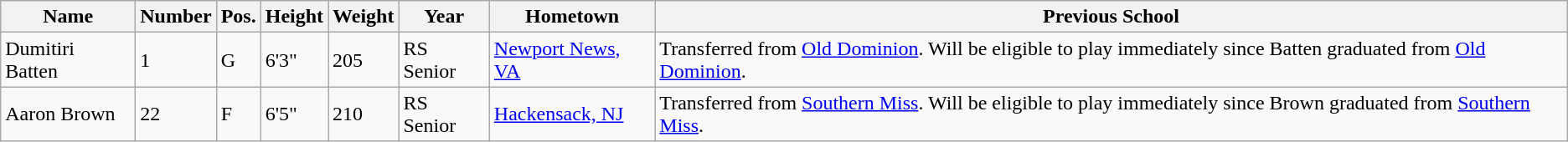<table class="wikitable sortable" border="1">
<tr>
<th>Name</th>
<th>Number</th>
<th>Pos.</th>
<th>Height</th>
<th>Weight</th>
<th>Year</th>
<th>Hometown</th>
<th class="unsortable">Previous School</th>
</tr>
<tr>
<td sortname>Dumitiri Batten</td>
<td>1</td>
<td>G</td>
<td>6'3"</td>
<td>205</td>
<td>RS Senior</td>
<td><a href='#'>Newport News, VA</a></td>
<td>Transferred from <a href='#'>Old Dominion</a>. Will be eligible to play immediately since Batten graduated from <a href='#'>Old Dominion</a>.</td>
</tr>
<tr>
<td sortname>Aaron Brown</td>
<td>22</td>
<td>F</td>
<td>6'5"</td>
<td>210</td>
<td>RS Senior</td>
<td><a href='#'>Hackensack, NJ</a></td>
<td>Transferred from <a href='#'>Southern Miss</a>. Will be eligible to play immediately since Brown graduated from <a href='#'>Southern Miss</a>.</td>
</tr>
</table>
